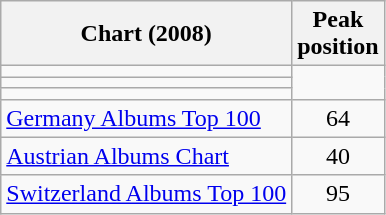<table class="wikitable sortable">
<tr>
<th>Chart (2008)</th>
<th>Peak<br>position</th>
</tr>
<tr>
<td></td>
</tr>
<tr>
<td></td>
</tr>
<tr>
<td></td>
</tr>
<tr>
<td><a href='#'>Germany Albums Top 100</a></td>
<td style="text-align:center;">64</td>
</tr>
<tr>
<td><a href='#'>Austrian Albums Chart</a></td>
<td style="text-align:center;">40</td>
</tr>
<tr>
<td><a href='#'>Switzerland Albums Top 100</a></td>
<td style="text-align:center;">95</td>
</tr>
</table>
